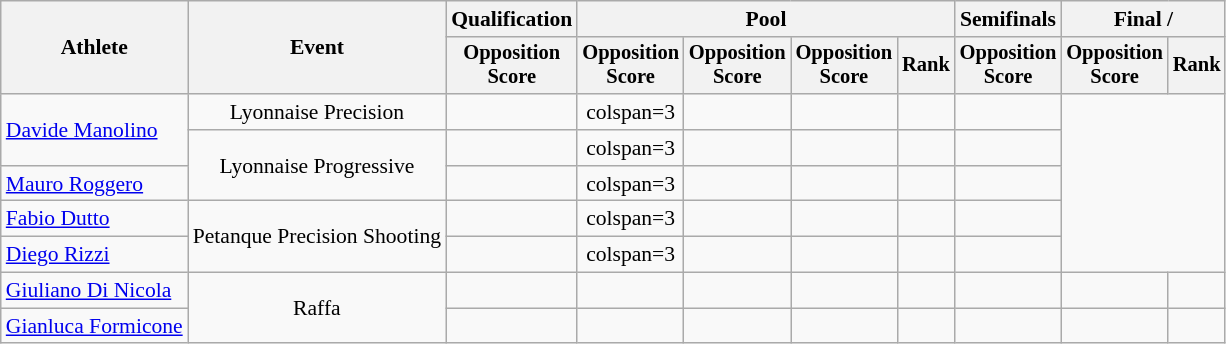<table class=wikitable style="font-size:90%">
<tr>
<th rowspan="2">Athlete</th>
<th rowspan="2">Event</th>
<th colspan=>Qualification</th>
<th colspan="4">Pool</th>
<th>Semifinals</th>
<th colspan="2">Final / </th>
</tr>
<tr style="font-size:95%">
<th>Opposition<br>Score</th>
<th>Opposition<br>Score</th>
<th>Opposition<br>Score</th>
<th>Opposition<br>Score</th>
<th>Rank</th>
<th>Opposition<br>Score</th>
<th>Opposition<br>Score</th>
<th>Rank</th>
</tr>
<tr align=center>
<td align=left rowspan=2><a href='#'>Davide Manolino</a></td>
<td>Lyonnaise Precision</td>
<td></td>
<td>colspan=3 </td>
<td></td>
<td></td>
<td></td>
<td></td>
</tr>
<tr align=center>
<td rowspan=2>Lyonnaise Progressive</td>
<td></td>
<td>colspan=3 </td>
<td></td>
<td></td>
<td></td>
<td></td>
</tr>
<tr align=center>
<td align=left><a href='#'>Mauro Roggero</a></td>
<td></td>
<td>colspan=3 </td>
<td></td>
<td></td>
<td></td>
<td></td>
</tr>
<tr align=center>
<td align=left><a href='#'>Fabio Dutto</a></td>
<td rowspan=2>Petanque Precision Shooting</td>
<td></td>
<td>colspan=3 </td>
<td></td>
<td></td>
<td></td>
<td></td>
</tr>
<tr align=center>
<td align=left><a href='#'>Diego Rizzi</a></td>
<td></td>
<td>colspan=3 </td>
<td></td>
<td></td>
<td></td>
<td></td>
</tr>
<tr align=center>
<td align=left><a href='#'>Giuliano Di Nicola</a></td>
<td rowspan=2>Raffa</td>
<td></td>
<td></td>
<td></td>
<td></td>
<td></td>
<td></td>
<td></td>
<td></td>
</tr>
<tr align=center>
<td align=left><a href='#'>Gianluca Formicone</a></td>
<td></td>
<td></td>
<td></td>
<td></td>
<td></td>
<td></td>
<td></td>
<td></td>
</tr>
</table>
